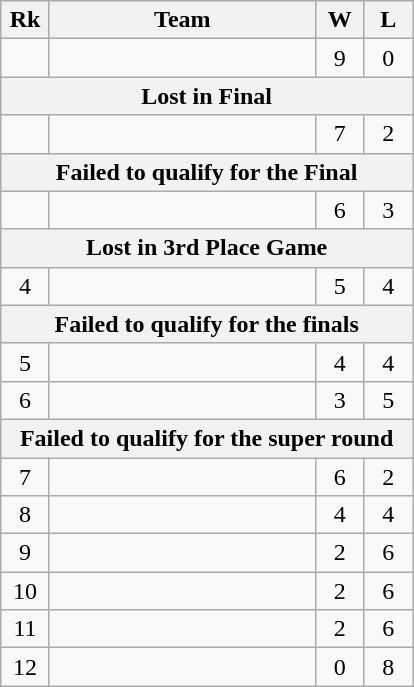<table class=wikitable style=text-align:center>
<tr>
<th width=25>Rk</th>
<th width=170>Team</th>
<th width=25>W</th>
<th width=25>L</th>
</tr>
<tr>
<td></td>
<td align=left></td>
<td>9</td>
<td>0</td>
</tr>
<tr>
<th colspan="6">Lost in Final</th>
</tr>
<tr>
<td></td>
<td align=left></td>
<td>7</td>
<td>2</td>
</tr>
<tr>
<th colspan="6">Failed to qualify for the Final</th>
</tr>
<tr>
<td></td>
<td align=left></td>
<td>6</td>
<td>3</td>
</tr>
<tr>
<th colspan="6">Lost in 3rd Place Game</th>
</tr>
<tr>
<td>4</td>
<td align=left></td>
<td>5</td>
<td>4</td>
</tr>
<tr>
<th colspan="6">Failed to qualify for the finals</th>
</tr>
<tr>
<td>5</td>
<td align=left></td>
<td>4</td>
<td>4</td>
</tr>
<tr>
<td>6</td>
<td align=left></td>
<td>3</td>
<td>5</td>
</tr>
<tr>
<th colspan="6">Failed to qualify for the super round</th>
</tr>
<tr>
<td>7</td>
<td align=left></td>
<td>6</td>
<td>2</td>
</tr>
<tr>
<td>8</td>
<td align=left></td>
<td>4</td>
<td>4</td>
</tr>
<tr>
<td>9</td>
<td align=left></td>
<td>2</td>
<td>6</td>
</tr>
<tr>
<td>10</td>
<td align=left></td>
<td>2</td>
<td>6</td>
</tr>
<tr>
<td>11</td>
<td align=left></td>
<td>2</td>
<td>6</td>
</tr>
<tr>
<td>12</td>
<td align=left></td>
<td>0</td>
<td>8</td>
</tr>
</table>
